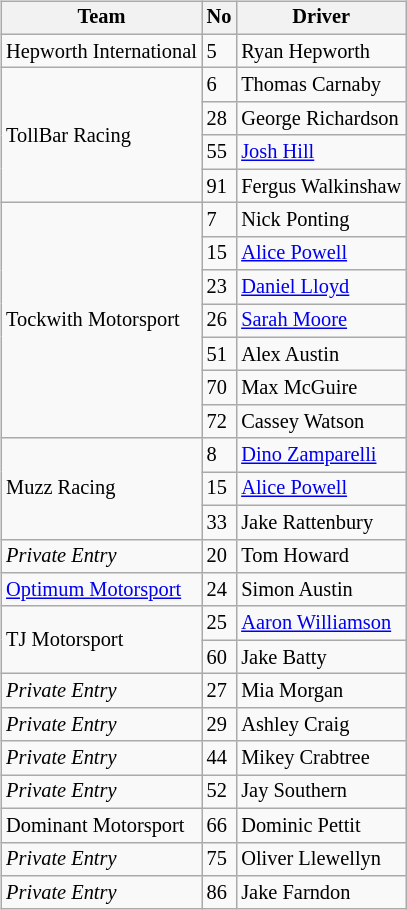<table>
<tr>
<td><br><table class="wikitable" style="font-size: 85%">
<tr>
<th>Team</th>
<th>No</th>
<th>Driver</th>
</tr>
<tr>
<td rowspan=1>Hepworth International</td>
<td>5</td>
<td>Ryan Hepworth</td>
</tr>
<tr>
<td rowspan=4>TollBar Racing</td>
<td>6</td>
<td>Thomas Carnaby</td>
</tr>
<tr>
<td>28</td>
<td>George Richardson</td>
</tr>
<tr>
<td>55</td>
<td><a href='#'>Josh Hill</a></td>
</tr>
<tr>
<td>91</td>
<td>Fergus Walkinshaw</td>
</tr>
<tr>
<td rowspan=7>Tockwith Motorsport</td>
<td>7</td>
<td>Nick Ponting</td>
</tr>
<tr>
<td>15</td>
<td><a href='#'>Alice Powell</a></td>
</tr>
<tr>
<td>23</td>
<td><a href='#'>Daniel Lloyd</a></td>
</tr>
<tr>
<td>26</td>
<td><a href='#'>Sarah Moore</a></td>
</tr>
<tr>
<td>51</td>
<td>Alex Austin</td>
</tr>
<tr>
<td>70</td>
<td>Max McGuire</td>
</tr>
<tr>
<td>72</td>
<td>Cassey Watson</td>
</tr>
<tr>
<td rowspan=3>Muzz Racing</td>
<td>8</td>
<td><a href='#'>Dino Zamparelli</a></td>
</tr>
<tr>
<td>15</td>
<td><a href='#'>Alice Powell</a></td>
</tr>
<tr>
<td>33</td>
<td>Jake Rattenbury</td>
</tr>
<tr>
<td rowspan=1><em>Private Entry</em></td>
<td>20</td>
<td>Tom Howard</td>
</tr>
<tr>
<td rowspan=1><a href='#'>Optimum Motorsport</a></td>
<td>24</td>
<td>Simon Austin</td>
</tr>
<tr>
<td rowspan=2>TJ Motorsport</td>
<td>25</td>
<td><a href='#'>Aaron Williamson</a></td>
</tr>
<tr>
<td>60</td>
<td>Jake Batty</td>
</tr>
<tr>
<td rowspan=1><em>Private Entry</em></td>
<td>27</td>
<td>Mia Morgan</td>
</tr>
<tr>
<td rowspan=1><em>Private Entry</em></td>
<td>29</td>
<td>Ashley Craig</td>
</tr>
<tr>
<td rowspan=1><em>Private Entry</em></td>
<td>44</td>
<td>Mikey Crabtree</td>
</tr>
<tr>
<td rowspan=1><em>Private Entry</em></td>
<td>52</td>
<td>Jay Southern</td>
</tr>
<tr>
<td rowspan=1>Dominant Motorsport</td>
<td>66</td>
<td>Dominic Pettit</td>
</tr>
<tr>
<td rowspan=1><em>Private Entry</em></td>
<td>75</td>
<td>Oliver Llewellyn</td>
</tr>
<tr>
<td rowspan=1><em>Private Entry</em></td>
<td>86</td>
<td>Jake Farndon</td>
</tr>
</table>
</td>
<td></td>
</tr>
</table>
